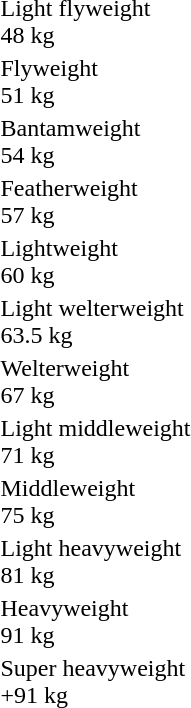<table>
<tr>
<td rowspan=2>Light flyweight<br>48 kg</td>
<td rowspan=2></td>
<td rowspan=2></td>
<td></td>
</tr>
<tr>
<td></td>
</tr>
<tr>
<td rowspan=2>Flyweight<br>51 kg</td>
<td rowspan=2></td>
<td rowspan=2></td>
<td></td>
</tr>
<tr>
<td></td>
</tr>
<tr>
<td rowspan=2>Bantamweight<br>54 kg</td>
<td rowspan=2></td>
<td rowspan=2></td>
<td></td>
</tr>
<tr>
<td></td>
</tr>
<tr>
<td rowspan=2>Featherweight<br>57 kg</td>
<td rowspan=2></td>
<td rowspan=2></td>
<td></td>
</tr>
<tr>
<td></td>
</tr>
<tr>
<td rowspan=2>Lightweight<br>60 kg</td>
<td rowspan=2></td>
<td rowspan=2></td>
<td></td>
</tr>
<tr>
<td></td>
</tr>
<tr>
<td rowspan=2>Light welterweight<br>63.5 kg</td>
<td rowspan=2></td>
<td rowspan=2></td>
<td></td>
</tr>
<tr>
<td></td>
</tr>
<tr>
<td rowspan=2>Welterweight<br>67 kg</td>
<td rowspan=2></td>
<td rowspan=2></td>
<td></td>
</tr>
<tr>
<td></td>
</tr>
<tr>
<td rowspan=2>Light middleweight<br>71 kg</td>
<td rowspan=2></td>
<td rowspan=2></td>
<td></td>
</tr>
<tr>
<td></td>
</tr>
<tr>
<td rowspan=2>Middleweight<br>75 kg</td>
<td rowspan=2></td>
<td rowspan=2></td>
<td></td>
</tr>
<tr>
<td></td>
</tr>
<tr>
<td rowspan=2>Light heavyweight<br>81 kg</td>
<td rowspan=2></td>
<td rowspan=2></td>
<td></td>
</tr>
<tr>
<td></td>
</tr>
<tr>
<td rowspan=2>Heavyweight<br>91 kg</td>
<td rowspan=2></td>
<td rowspan=2></td>
<td></td>
</tr>
<tr>
<td></td>
</tr>
<tr>
<td rowspan=2>Super heavyweight<br>+91 kg</td>
<td rowspan=2></td>
<td rowspan=2></td>
<td></td>
</tr>
<tr>
<td></td>
</tr>
</table>
